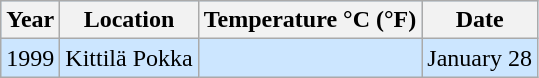<table class="wikitable sortable" align="center" border="1" style="background-color: #cce6ff;">
<tr>
<th>Year</th>
<th>Location</th>
<th>Temperature °C (°F)</th>
<th>Date</th>
</tr>
<tr>
<td>1999</td>
<td align="left">Kittilä Pokka</td>
<td align=center></td>
<td align=center>January 28</td>
</tr>
</table>
